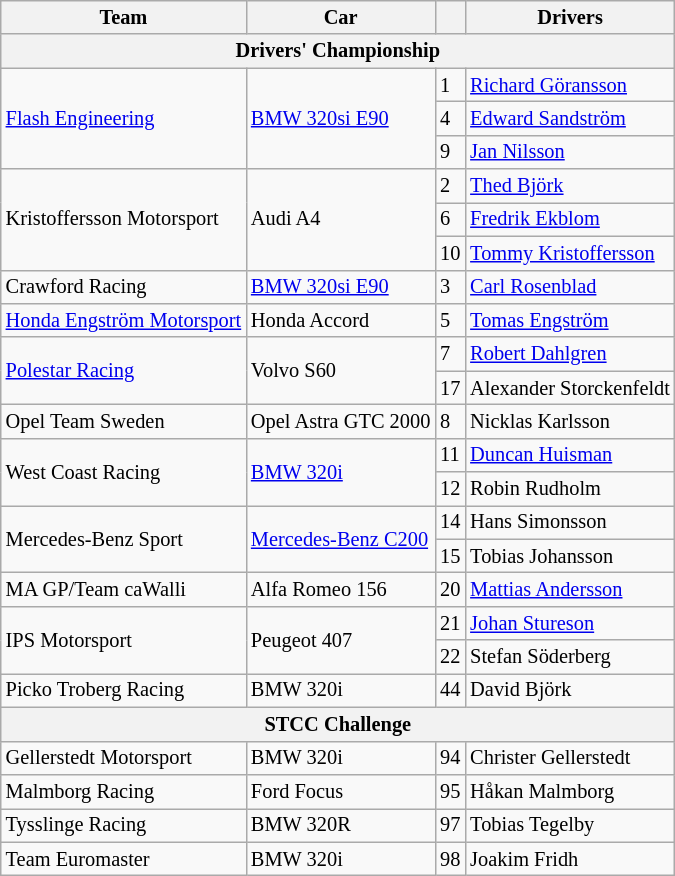<table class="wikitable" style="font-size: 85%;">
<tr>
<th>Team</th>
<th>Car</th>
<th></th>
<th>Drivers</th>
</tr>
<tr>
<th colspan=4>Drivers' Championship</th>
</tr>
<tr>
<td rowspan=3><a href='#'>Flash Engineering</a></td>
<td rowspan=3><a href='#'>BMW 320si E90</a></td>
<td>1</td>
<td> <a href='#'>Richard Göransson</a></td>
</tr>
<tr>
<td>4</td>
<td> <a href='#'>Edward Sandström</a></td>
</tr>
<tr>
<td>9</td>
<td> <a href='#'>Jan Nilsson</a></td>
</tr>
<tr>
<td rowspan=3>Kristoffersson Motorsport</td>
<td rowspan=3>Audi A4</td>
<td>2</td>
<td> <a href='#'>Thed Björk</a></td>
</tr>
<tr>
<td>6</td>
<td> <a href='#'>Fredrik Ekblom</a></td>
</tr>
<tr>
<td>10</td>
<td> <a href='#'>Tommy Kristoffersson</a></td>
</tr>
<tr>
<td>Crawford Racing</td>
<td><a href='#'>BMW 320si E90</a></td>
<td>3</td>
<td> <a href='#'>Carl Rosenblad</a></td>
</tr>
<tr>
<td><a href='#'>Honda Engström Motorsport</a></td>
<td>Honda Accord</td>
<td>5</td>
<td> <a href='#'>Tomas Engström</a></td>
</tr>
<tr>
<td rowspan=2><a href='#'>Polestar Racing</a></td>
<td rowspan=2>Volvo S60</td>
<td>7</td>
<td> <a href='#'>Robert Dahlgren</a></td>
</tr>
<tr>
<td>17</td>
<td> Alexander Storckenfeldt</td>
</tr>
<tr>
<td>Opel Team Sweden</td>
<td>Opel Astra GTC 2000</td>
<td>8</td>
<td> Nicklas Karlsson</td>
</tr>
<tr>
<td rowspan=2>West Coast Racing</td>
<td rowspan=2><a href='#'>BMW 320i</a></td>
<td>11</td>
<td> <a href='#'>Duncan Huisman</a></td>
</tr>
<tr>
<td>12</td>
<td> Robin Rudholm</td>
</tr>
<tr>
<td rowspan=2>Mercedes-Benz Sport</td>
<td rowspan=2><a href='#'>Mercedes-Benz C200</a></td>
<td>14</td>
<td> Hans Simonsson</td>
</tr>
<tr>
<td>15</td>
<td> Tobias Johansson</td>
</tr>
<tr>
<td>MA GP/Team caWalli</td>
<td>Alfa Romeo 156</td>
<td>20</td>
<td> <a href='#'>Mattias Andersson</a></td>
</tr>
<tr>
<td rowspan=2>IPS Motorsport</td>
<td rowspan=2>Peugeot 407</td>
<td>21</td>
<td> <a href='#'>Johan Stureson</a></td>
</tr>
<tr>
<td>22</td>
<td> Stefan Söderberg</td>
</tr>
<tr>
<td>Picko Troberg Racing</td>
<td>BMW 320i</td>
<td>44</td>
<td> David Björk</td>
</tr>
<tr>
<th colspan=4>STCC Challenge</th>
</tr>
<tr>
<td>Gellerstedt Motorsport</td>
<td>BMW 320i</td>
<td>94</td>
<td> Christer Gellerstedt</td>
</tr>
<tr>
<td>Malmborg Racing</td>
<td>Ford Focus</td>
<td>95</td>
<td> Håkan Malmborg</td>
</tr>
<tr>
<td>Tysslinge Racing</td>
<td>BMW 320R</td>
<td>97</td>
<td> Tobias Tegelby</td>
</tr>
<tr>
<td>Team Euromaster</td>
<td>BMW 320i</td>
<td>98</td>
<td> Joakim Fridh</td>
</tr>
</table>
